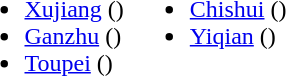<table>
<tr>
<td valign="top"><br><ul><li><a href='#'>Xujiang</a> ()</li><li><a href='#'>Ganzhu</a> ()</li><li><a href='#'>Toupei</a> ()</li></ul></td>
<td valign="top"><br><ul><li><a href='#'>Chishui</a> ()</li><li><a href='#'>Yiqian</a> ()</li></ul></td>
</tr>
</table>
